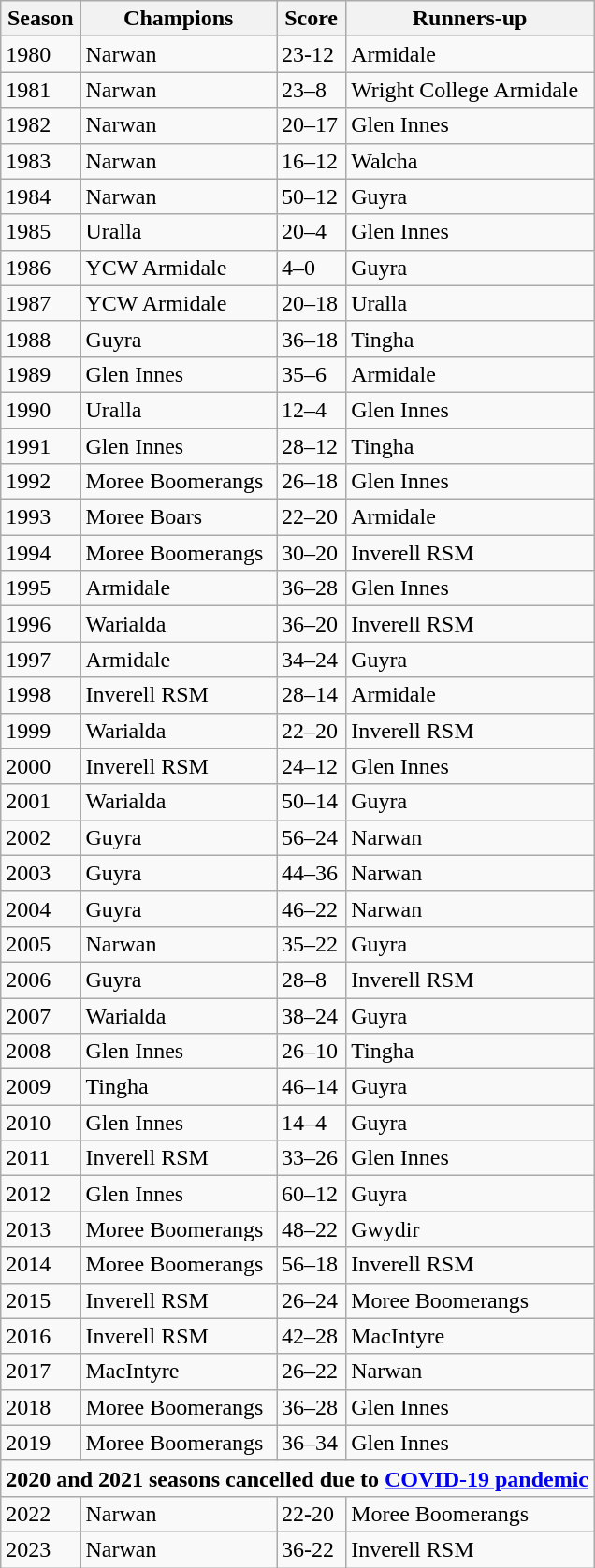<table class="wikitable">
<tr>
<th>Season</th>
<th>Champions</th>
<th>Score</th>
<th>Runners-up</th>
</tr>
<tr>
<td>1980</td>
<td> Narwan</td>
<td>23-12</td>
<td> Armidale</td>
</tr>
<tr>
<td>1981</td>
<td> Narwan</td>
<td>23–8</td>
<td> Wright College Armidale</td>
</tr>
<tr>
<td>1982</td>
<td> Narwan</td>
<td>20–17</td>
<td> Glen Innes</td>
</tr>
<tr>
<td>1983</td>
<td> Narwan</td>
<td>16–12</td>
<td> Walcha</td>
</tr>
<tr>
<td>1984</td>
<td> Narwan</td>
<td>50–12</td>
<td> Guyra</td>
</tr>
<tr>
<td>1985</td>
<td> Uralla</td>
<td>20–4</td>
<td> Glen Innes</td>
</tr>
<tr>
<td>1986</td>
<td> YCW Armidale</td>
<td>4–0</td>
<td> Guyra</td>
</tr>
<tr>
<td>1987</td>
<td> YCW Armidale</td>
<td>20–18</td>
<td> Uralla</td>
</tr>
<tr>
<td>1988</td>
<td> Guyra</td>
<td>36–18</td>
<td> Tingha</td>
</tr>
<tr>
<td>1989</td>
<td> Glen Innes</td>
<td>35–6</td>
<td> Armidale</td>
</tr>
<tr>
<td>1990</td>
<td> Uralla</td>
<td>12–4</td>
<td> Glen Innes</td>
</tr>
<tr>
<td>1991</td>
<td> Glen Innes</td>
<td>28–12</td>
<td> Tingha</td>
</tr>
<tr>
<td>1992</td>
<td> Moree Boomerangs</td>
<td>26–18</td>
<td> Glen Innes</td>
</tr>
<tr>
<td>1993</td>
<td> Moree Boars</td>
<td>22–20</td>
<td> Armidale</td>
</tr>
<tr>
<td>1994</td>
<td> Moree Boomerangs</td>
<td>30–20</td>
<td> Inverell RSM</td>
</tr>
<tr>
<td>1995</td>
<td> Armidale</td>
<td>36–28</td>
<td> Glen Innes</td>
</tr>
<tr>
<td>1996</td>
<td> Warialda</td>
<td>36–20</td>
<td> Inverell RSM</td>
</tr>
<tr>
<td>1997</td>
<td> Armidale</td>
<td>34–24</td>
<td> Guyra</td>
</tr>
<tr>
<td>1998</td>
<td> Inverell RSM</td>
<td>28–14</td>
<td> Armidale</td>
</tr>
<tr>
<td>1999</td>
<td> Warialda</td>
<td>22–20</td>
<td> Inverell RSM</td>
</tr>
<tr>
<td>2000</td>
<td> Inverell RSM</td>
<td>24–12</td>
<td> Glen Innes</td>
</tr>
<tr>
<td>2001</td>
<td> Warialda</td>
<td>50–14</td>
<td> Guyra</td>
</tr>
<tr>
<td>2002</td>
<td> Guyra</td>
<td>56–24</td>
<td> Narwan</td>
</tr>
<tr>
<td>2003</td>
<td> Guyra</td>
<td>44–36</td>
<td> Narwan</td>
</tr>
<tr>
<td>2004</td>
<td> Guyra</td>
<td>46–22</td>
<td> Narwan</td>
</tr>
<tr>
<td>2005</td>
<td> Narwan</td>
<td>35–22</td>
<td> Guyra</td>
</tr>
<tr>
<td>2006</td>
<td> Guyra</td>
<td>28–8</td>
<td> Inverell RSM</td>
</tr>
<tr>
<td>2007</td>
<td> Warialda</td>
<td>38–24</td>
<td> Guyra</td>
</tr>
<tr>
<td>2008</td>
<td> Glen Innes</td>
<td>26–10</td>
<td> Tingha</td>
</tr>
<tr>
<td>2009</td>
<td> Tingha</td>
<td>46–14</td>
<td> Guyra</td>
</tr>
<tr>
<td>2010</td>
<td> Glen Innes</td>
<td>14–4</td>
<td> Guyra</td>
</tr>
<tr>
<td>2011</td>
<td> Inverell RSM</td>
<td>33–26</td>
<td> Glen Innes</td>
</tr>
<tr>
<td>2012</td>
<td> Glen Innes</td>
<td>60–12</td>
<td> Guyra</td>
</tr>
<tr>
<td>2013</td>
<td> Moree Boomerangs</td>
<td>48–22</td>
<td> Gwydir</td>
</tr>
<tr>
<td>2014</td>
<td> Moree Boomerangs</td>
<td>56–18</td>
<td> Inverell RSM</td>
</tr>
<tr>
<td>2015</td>
<td> Inverell RSM</td>
<td>26–24</td>
<td> Moree Boomerangs</td>
</tr>
<tr>
<td>2016</td>
<td> Inverell RSM</td>
<td>42–28</td>
<td> MacIntyre</td>
</tr>
<tr>
<td>2017</td>
<td> MacIntyre</td>
<td>26–22</td>
<td> Narwan</td>
</tr>
<tr>
<td>2018</td>
<td> Moree Boomerangs</td>
<td>36–28</td>
<td> Glen Innes</td>
</tr>
<tr>
<td>2019</td>
<td> Moree Boomerangs</td>
<td>36–34</td>
<td> Glen Innes</td>
</tr>
<tr>
<td align=center colspan=4><strong>2020 and 2021 seasons cancelled due to <a href='#'>COVID-19 pandemic</a></strong></td>
</tr>
<tr>
<td>2022</td>
<td> Narwan</td>
<td>22-20</td>
<td> Moree Boomerangs</td>
</tr>
<tr>
<td>2023</td>
<td> Narwan</td>
<td>36-22</td>
<td> Inverell RSM</td>
</tr>
</table>
